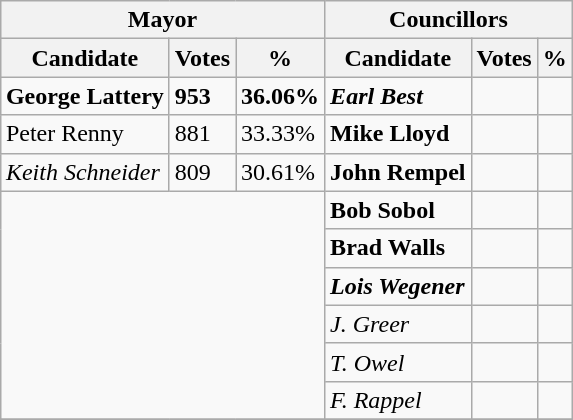<table class="wikitable collapsible collapsed" align="right">
<tr>
<th colspan=3>Mayor</th>
<th colspan=3>Councillors</th>
</tr>
<tr>
<th>Candidate</th>
<th>Votes</th>
<th>%</th>
<th>Candidate</th>
<th>Votes</th>
<th>%</th>
</tr>
<tr>
<td><strong>George Lattery</strong></td>
<td><strong>953</strong></td>
<td><strong>36.06%</strong></td>
<td><strong><em>Earl Best</em></strong></td>
<td></td>
<td></td>
</tr>
<tr>
<td>Peter Renny</td>
<td>881</td>
<td>33.33%</td>
<td><strong>Mike Lloyd</strong></td>
<td></td>
<td></td>
</tr>
<tr>
<td><em>Keith Schneider</em></td>
<td>809</td>
<td>30.61%</td>
<td><strong>John Rempel</strong></td>
<td></td>
<td></td>
</tr>
<tr>
<td rowspan=6 colspan=3></td>
<td><strong>Bob Sobol</strong></td>
<td></td>
<td></td>
</tr>
<tr>
<td><strong>Brad Walls</strong></td>
<td></td>
<td></td>
</tr>
<tr>
<td><strong><em>Lois Wegener</em></strong></td>
<td></td>
<td></td>
</tr>
<tr>
<td><em>J. Greer</em></td>
<td></td>
<td></td>
</tr>
<tr>
<td><em>T. Owel</em></td>
<td></td>
<td></td>
</tr>
<tr>
<td><em>F. Rappel</em></td>
<td></td>
<td></td>
</tr>
<tr>
</tr>
</table>
